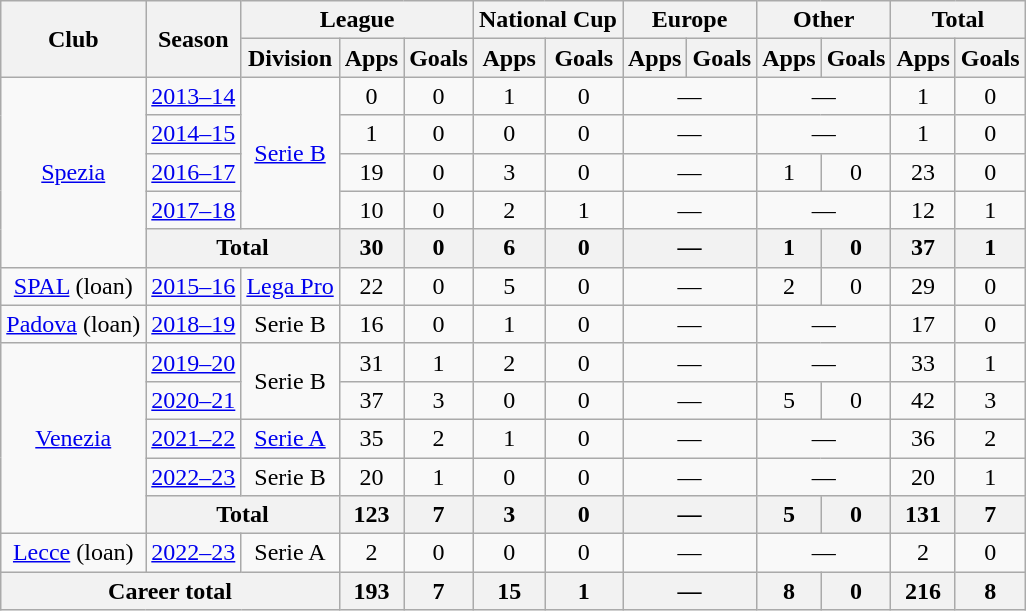<table class="wikitable" style="text-align:center">
<tr>
<th rowspan="2">Club</th>
<th rowspan="2">Season</th>
<th colspan="3">League</th>
<th colspan="2">National Cup</th>
<th colspan="2">Europe</th>
<th colspan="2">Other</th>
<th colspan="2">Total</th>
</tr>
<tr>
<th>Division</th>
<th>Apps</th>
<th>Goals</th>
<th>Apps</th>
<th>Goals</th>
<th>Apps</th>
<th>Goals</th>
<th>Apps</th>
<th>Goals</th>
<th>Apps</th>
<th>Goals</th>
</tr>
<tr>
<td rowspan="5"><a href='#'>Spezia</a></td>
<td><a href='#'>2013–14</a></td>
<td rowspan="4"><a href='#'>Serie B</a></td>
<td>0</td>
<td>0</td>
<td>1</td>
<td>0</td>
<td colspan="2">—</td>
<td colspan="2">—</td>
<td>1</td>
<td>0</td>
</tr>
<tr>
<td><a href='#'>2014–15</a></td>
<td>1</td>
<td>0</td>
<td>0</td>
<td>0</td>
<td colspan="2">—</td>
<td colspan="2">—</td>
<td>1</td>
<td>0</td>
</tr>
<tr>
<td><a href='#'>2016–17</a></td>
<td>19</td>
<td>0</td>
<td>3</td>
<td>0</td>
<td colspan="2">—</td>
<td>1</td>
<td>0</td>
<td>23</td>
<td>0</td>
</tr>
<tr>
<td><a href='#'>2017–18</a></td>
<td>10</td>
<td>0</td>
<td>2</td>
<td>1</td>
<td colspan="2">—</td>
<td colspan="2">—</td>
<td>12</td>
<td>1</td>
</tr>
<tr>
<th colspan="2">Total</th>
<th>30</th>
<th>0</th>
<th>6</th>
<th>0</th>
<th colspan="2">—</th>
<th>1</th>
<th>0</th>
<th>37</th>
<th>1</th>
</tr>
<tr>
<td><a href='#'>SPAL</a> (loan)</td>
<td><a href='#'>2015–16</a></td>
<td><a href='#'>Lega Pro</a></td>
<td>22</td>
<td>0</td>
<td>5</td>
<td>0</td>
<td colspan="2">—</td>
<td>2</td>
<td>0</td>
<td>29</td>
<td>0</td>
</tr>
<tr>
<td><a href='#'>Padova</a> (loan)</td>
<td><a href='#'>2018–19</a></td>
<td>Serie B</td>
<td>16</td>
<td>0</td>
<td>1</td>
<td>0</td>
<td colspan="2">—</td>
<td colspan="2">—</td>
<td>17</td>
<td>0</td>
</tr>
<tr>
<td rowspan="5"><a href='#'>Venezia</a></td>
<td><a href='#'>2019–20</a></td>
<td rowspan="2">Serie B</td>
<td>31</td>
<td>1</td>
<td>2</td>
<td>0</td>
<td colspan="2">—</td>
<td colspan="2">—</td>
<td>33</td>
<td>1</td>
</tr>
<tr>
<td><a href='#'>2020–21</a></td>
<td>37</td>
<td>3</td>
<td>0</td>
<td>0</td>
<td colspan="2">—</td>
<td>5</td>
<td>0</td>
<td>42</td>
<td>3</td>
</tr>
<tr>
<td><a href='#'>2021–22</a></td>
<td><a href='#'>Serie A</a></td>
<td>35</td>
<td>2</td>
<td>1</td>
<td>0</td>
<td colspan="2">—</td>
<td colspan="2">—</td>
<td>36</td>
<td>2</td>
</tr>
<tr>
<td><a href='#'>2022–23</a></td>
<td>Serie B</td>
<td>20</td>
<td>1</td>
<td>0</td>
<td>0</td>
<td colspan="2">—</td>
<td colspan="2">—</td>
<td>20</td>
<td>1</td>
</tr>
<tr>
<th colspan="2">Total</th>
<th>123</th>
<th>7</th>
<th>3</th>
<th>0</th>
<th colspan="2">—</th>
<th>5</th>
<th>0</th>
<th>131</th>
<th>7</th>
</tr>
<tr>
<td><a href='#'>Lecce</a> (loan)</td>
<td><a href='#'>2022–23</a></td>
<td>Serie A</td>
<td>2</td>
<td>0</td>
<td>0</td>
<td>0</td>
<td colspan="2">—</td>
<td colspan="2">—</td>
<td>2</td>
<td>0</td>
</tr>
<tr>
<th colspan="3">Career total</th>
<th>193</th>
<th>7</th>
<th>15</th>
<th>1</th>
<th colspan="2">—</th>
<th>8</th>
<th>0</th>
<th>216</th>
<th>8</th>
</tr>
</table>
